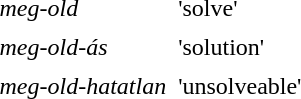<table cellpadding="3">
<tr>
<td><em>meg-old</em></td>
<td>'solve'</td>
</tr>
<tr>
<td><em>meg-old-ás</em></td>
<td>'solution'</td>
</tr>
<tr>
<td><em>meg-old-hatatlan</em></td>
<td>'unsolveable'</td>
</tr>
</table>
